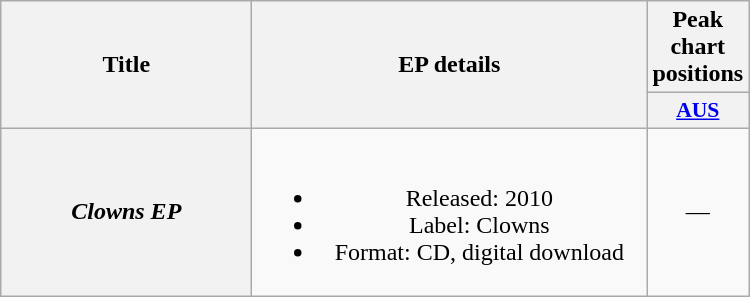<table class="wikitable plainrowheaders" style="text-align:center;">
<tr>
<th scope="col" rowspan="2" style="width:10em;">Title</th>
<th scope="col" rowspan="2" style="width:16em;">EP details</th>
<th scope="col" colspan="1">Peak chart positions</th>
</tr>
<tr>
<th scope="col" style="width:2.5em;font-size:90%;"><a href='#'>AUS</a><br></th>
</tr>
<tr>
<th scope="row"><em>Clowns EP</em></th>
<td><br><ul><li>Released: 2010</li><li>Label: Clowns</li><li>Format: CD, digital download</li></ul></td>
<td>—</td>
</tr>
</table>
